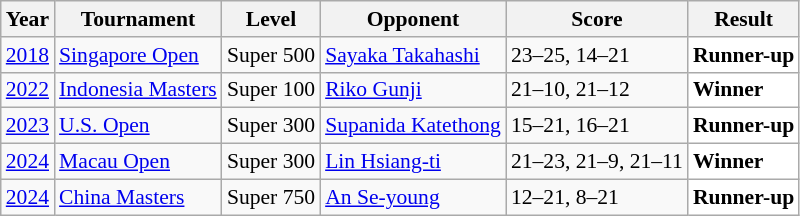<table class="sortable wikitable" style="font-size: 90%;">
<tr>
<th>Year</th>
<th>Tournament</th>
<th>Level</th>
<th>Opponent</th>
<th>Score</th>
<th>Result</th>
</tr>
<tr>
<td align="center"><a href='#'>2018</a></td>
<td align="left"><a href='#'>Singapore Open</a></td>
<td align="left">Super 500</td>
<td align="left"> <a href='#'>Sayaka Takahashi</a></td>
<td align="left">23–25, 14–21</td>
<td style="text-align:left; background:white"> <strong>Runner-up</strong></td>
</tr>
<tr>
<td align="center"><a href='#'>2022</a></td>
<td align="left"><a href='#'>Indonesia Masters</a></td>
<td align="left">Super 100</td>
<td align="left"> <a href='#'>Riko Gunji</a></td>
<td align="left">21–10, 21–12</td>
<td style="text-align:left; background:white"> <strong>Winner</strong></td>
</tr>
<tr>
<td align="center"><a href='#'>2023</a></td>
<td align="left"><a href='#'>U.S. Open</a></td>
<td align="left">Super 300</td>
<td align="left"> <a href='#'>Supanida Katethong</a></td>
<td align="left">15–21, 16–21</td>
<td style="text-align:left; background:white"> <strong>Runner-up</strong></td>
</tr>
<tr>
<td align="center"><a href='#'>2024</a></td>
<td align="left"><a href='#'>Macau Open</a></td>
<td align="left">Super 300</td>
<td align="left"> <a href='#'>Lin Hsiang-ti</a></td>
<td align="left">21–23, 21–9, 21–11</td>
<td style="text-align:left; background:white"> <strong>Winner</strong></td>
</tr>
<tr>
<td align="center"><a href='#'>2024</a></td>
<td align="left"><a href='#'>China Masters</a></td>
<td align="left">Super 750</td>
<td align="left"> <a href='#'>An Se-young</a></td>
<td align="left">12–21, 8–21</td>
<td style="text-align:left; background:white"> <strong>Runner-up</strong></td>
</tr>
</table>
